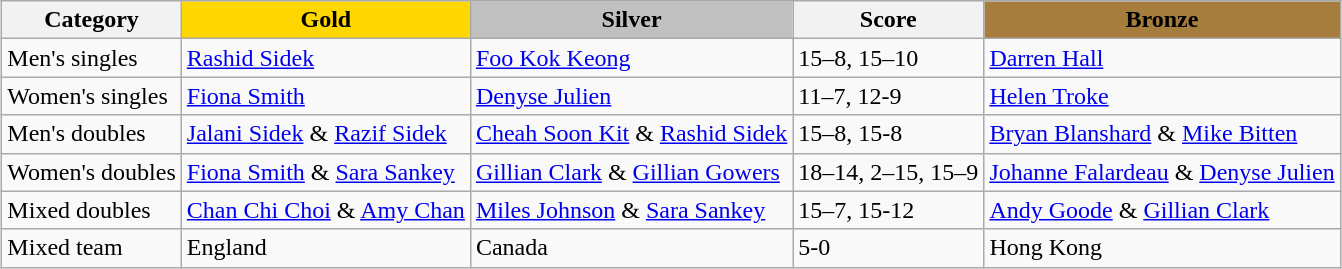<table class=wikitable style="margin:auto;">
<tr>
<th>Category</th>
<th style="background:gold;">Gold</th>
<th style="background:silver;">Silver</th>
<th>Score</th>
<th style="background:#a67d3d;">Bronze</th>
</tr>
<tr>
<td>Men's singles</td>
<td> <a href='#'>Rashid Sidek</a></td>
<td> <a href='#'>Foo Kok Keong</a></td>
<td>15–8, 15–10</td>
<td> <a href='#'>Darren Hall</a></td>
</tr>
<tr>
<td>Women's singles</td>
<td> <a href='#'>Fiona Smith</a></td>
<td> <a href='#'>Denyse Julien</a></td>
<td>11–7, 12-9</td>
<td> <a href='#'>Helen Troke</a></td>
</tr>
<tr>
<td>Men's doubles</td>
<td> <a href='#'>Jalani Sidek</a> & <a href='#'>Razif Sidek</a></td>
<td> <a href='#'>Cheah Soon Kit</a> & <a href='#'>Rashid Sidek</a></td>
<td>15–8, 15-8</td>
<td> <a href='#'>Bryan Blanshard</a> & <a href='#'>Mike Bitten</a></td>
</tr>
<tr>
<td>Women's doubles</td>
<td> <a href='#'>Fiona Smith</a> & <a href='#'>Sara Sankey</a></td>
<td> <a href='#'>Gillian Clark</a> & <a href='#'>Gillian Gowers</a></td>
<td>18–14, 2–15, 15–9</td>
<td> <a href='#'>Johanne Falardeau</a> & <a href='#'>Denyse Julien</a></td>
</tr>
<tr>
<td>Mixed doubles</td>
<td> <a href='#'>Chan Chi Choi</a> & <a href='#'>Amy Chan</a></td>
<td> <a href='#'>Miles Johnson</a> & <a href='#'>Sara Sankey</a></td>
<td>15–7, 15-12</td>
<td> <a href='#'>Andy Goode</a> & <a href='#'>Gillian Clark</a></td>
</tr>
<tr>
<td>Mixed team</td>
<td> England</td>
<td> Canada</td>
<td>5-0</td>
<td> Hong Kong</td>
</tr>
</table>
